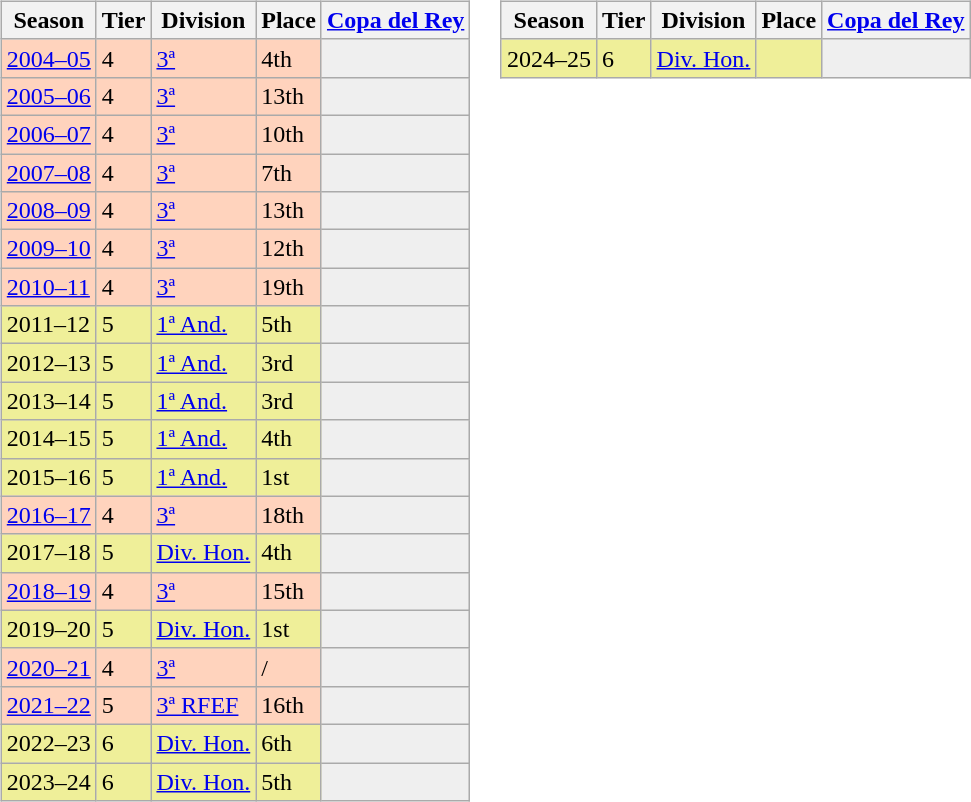<table>
<tr>
<td valign="top" width=0%><br><table class="wikitable">
<tr style="background:#f0f6fa;">
<th>Season</th>
<th>Tier</th>
<th>Division</th>
<th>Place</th>
<th><a href='#'>Copa del Rey</a></th>
</tr>
<tr>
<td style="background:#FFD3BD;"><a href='#'>2004–05</a></td>
<td style="background:#FFD3BD;">4</td>
<td style="background:#FFD3BD;"><a href='#'>3ª</a></td>
<td style="background:#FFD3BD;">4th</td>
<th style="background:#efefef;"></th>
</tr>
<tr>
<td style="background:#FFD3BD;"><a href='#'>2005–06</a></td>
<td style="background:#FFD3BD;">4</td>
<td style="background:#FFD3BD;"><a href='#'>3ª</a></td>
<td style="background:#FFD3BD;">13th</td>
<th style="background:#efefef;"></th>
</tr>
<tr>
<td style="background:#FFD3BD;"><a href='#'>2006–07</a></td>
<td style="background:#FFD3BD;">4</td>
<td style="background:#FFD3BD;"><a href='#'>3ª</a></td>
<td style="background:#FFD3BD;">10th</td>
<th style="background:#efefef;"></th>
</tr>
<tr>
<td style="background:#FFD3BD;"><a href='#'>2007–08</a></td>
<td style="background:#FFD3BD;">4</td>
<td style="background:#FFD3BD;"><a href='#'>3ª</a></td>
<td style="background:#FFD3BD;">7th</td>
<th style="background:#efefef;"></th>
</tr>
<tr>
<td style="background:#FFD3BD;"><a href='#'>2008–09</a></td>
<td style="background:#FFD3BD;">4</td>
<td style="background:#FFD3BD;"><a href='#'>3ª</a></td>
<td style="background:#FFD3BD;">13th</td>
<td style="background:#efefef;"></td>
</tr>
<tr>
<td style="background:#FFD3BD;"><a href='#'>2009–10</a></td>
<td style="background:#FFD3BD;">4</td>
<td style="background:#FFD3BD;"><a href='#'>3ª</a></td>
<td style="background:#FFD3BD;">12th</td>
<td style="background:#efefef;"></td>
</tr>
<tr>
<td style="background:#FFD3BD;"><a href='#'>2010–11</a></td>
<td style="background:#FFD3BD;">4</td>
<td style="background:#FFD3BD;"><a href='#'>3ª</a></td>
<td style="background:#FFD3BD;">19th</td>
<td style="background:#efefef;"></td>
</tr>
<tr>
<td style="background:#EFEF99;">2011–12</td>
<td style="background:#EFEF99;">5</td>
<td style="background:#EFEF99;"><a href='#'>1ª And.</a></td>
<td style="background:#EFEF99;">5th</td>
<th style="background:#efefef;"></th>
</tr>
<tr>
<td style="background:#EFEF99;">2012–13</td>
<td style="background:#EFEF99;">5</td>
<td style="background:#EFEF99;"><a href='#'>1ª And.</a></td>
<td style="background:#EFEF99;">3rd</td>
<th style="background:#efefef;"></th>
</tr>
<tr>
<td style="background:#EFEF99;">2013–14</td>
<td style="background:#EFEF99;">5</td>
<td style="background:#EFEF99;"><a href='#'>1ª And.</a></td>
<td style="background:#EFEF99;">3rd</td>
<th style="background:#efefef;"></th>
</tr>
<tr>
<td style="background:#EFEF99;">2014–15</td>
<td style="background:#EFEF99;">5</td>
<td style="background:#EFEF99;"><a href='#'>1ª And.</a></td>
<td style="background:#EFEF99;">4th</td>
<th style="background:#efefef;"></th>
</tr>
<tr>
<td style="background:#EFEF99;">2015–16</td>
<td style="background:#EFEF99;">5</td>
<td style="background:#EFEF99;"><a href='#'>1ª And.</a></td>
<td style="background:#EFEF99;">1st</td>
<th style="background:#efefef;"></th>
</tr>
<tr>
<td style="background:#FFD3BD;"><a href='#'>2016–17</a></td>
<td style="background:#FFD3BD;">4</td>
<td style="background:#FFD3BD;"><a href='#'>3ª</a></td>
<td style="background:#FFD3BD;">18th</td>
<td style="background:#efefef;"></td>
</tr>
<tr>
<td style="background:#EFEF99;">2017–18</td>
<td style="background:#EFEF99;">5</td>
<td style="background:#EFEF99;"><a href='#'>Div. Hon.</a></td>
<td style="background:#EFEF99;">4th</td>
<th style="background:#efefef;"></th>
</tr>
<tr>
<td style="background:#FFD3BD;"><a href='#'>2018–19</a></td>
<td style="background:#FFD3BD;">4</td>
<td style="background:#FFD3BD;"><a href='#'>3ª</a></td>
<td style="background:#FFD3BD;">15th</td>
<td style="background:#efefef;"></td>
</tr>
<tr>
<td style="background:#EFEF99;">2019–20</td>
<td style="background:#EFEF99;">5</td>
<td style="background:#EFEF99;"><a href='#'>Div. Hon.</a></td>
<td style="background:#EFEF99;">1st</td>
<th style="background:#efefef;"></th>
</tr>
<tr>
<td style="background:#FFD3BD;"><a href='#'>2020–21</a></td>
<td style="background:#FFD3BD;">4</td>
<td style="background:#FFD3BD;"><a href='#'>3ª</a></td>
<td style="background:#FFD3BD;"> / </td>
<td style="background:#efefef;"></td>
</tr>
<tr>
<td style="background:#FFD3BD;"><a href='#'>2021–22</a></td>
<td style="background:#FFD3BD;">5</td>
<td style="background:#FFD3BD;"><a href='#'>3ª RFEF</a></td>
<td style="background:#FFD3BD;">16th</td>
<td style="background:#efefef;"></td>
</tr>
<tr>
<td style="background:#EFEF99;">2022–23</td>
<td style="background:#EFEF99;">6</td>
<td style="background:#EFEF99;"><a href='#'>Div. Hon.</a></td>
<td style="background:#EFEF99;">6th</td>
<th style="background:#efefef;"></th>
</tr>
<tr>
<td style="background:#EFEF99;">2023–24</td>
<td style="background:#EFEF99;">6</td>
<td style="background:#EFEF99;"><a href='#'>Div. Hon.</a></td>
<td style="background:#EFEF99;">5th</td>
<th style="background:#efefef;"></th>
</tr>
</table>
</td>
<td valign="top" width=0%><br><table class="wikitable">
<tr style="background:#f0f6fa;">
<th>Season</th>
<th>Tier</th>
<th>Division</th>
<th>Place</th>
<th><a href='#'>Copa del Rey</a></th>
</tr>
<tr>
<td style="background:#EFEF99;">2024–25</td>
<td style="background:#EFEF99;">6</td>
<td style="background:#EFEF99;"><a href='#'>Div. Hon.</a></td>
<td style="background:#EFEF99;"></td>
<th style="background:#efefef;"></th>
</tr>
</table>
</td>
</tr>
</table>
